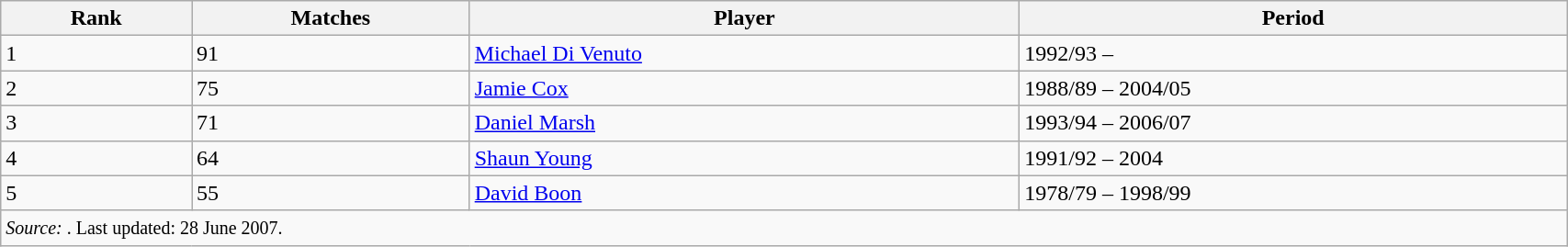<table class="wikitable" width=90%>
<tr>
<th>Rank</th>
<th>Matches</th>
<th>Player</th>
<th>Period</th>
</tr>
<tr>
<td>1</td>
<td>91</td>
<td><a href='#'>Michael Di Venuto</a></td>
<td>1992/93 –</td>
</tr>
<tr>
<td>2</td>
<td>75</td>
<td><a href='#'>Jamie Cox</a></td>
<td>1988/89 – 2004/05</td>
</tr>
<tr>
<td>3</td>
<td>71</td>
<td><a href='#'>Daniel Marsh</a></td>
<td>1993/94 – 2006/07</td>
</tr>
<tr>
<td>4</td>
<td>64</td>
<td><a href='#'>Shaun Young</a></td>
<td>1991/92 – 2004</td>
</tr>
<tr>
<td>5</td>
<td>55</td>
<td><a href='#'>David Boon</a></td>
<td>1978/79 – 1998/99</td>
</tr>
<tr>
<td colspan=4><small><em>Source: </em>. Last updated: 28 June 2007.</small></td>
</tr>
</table>
